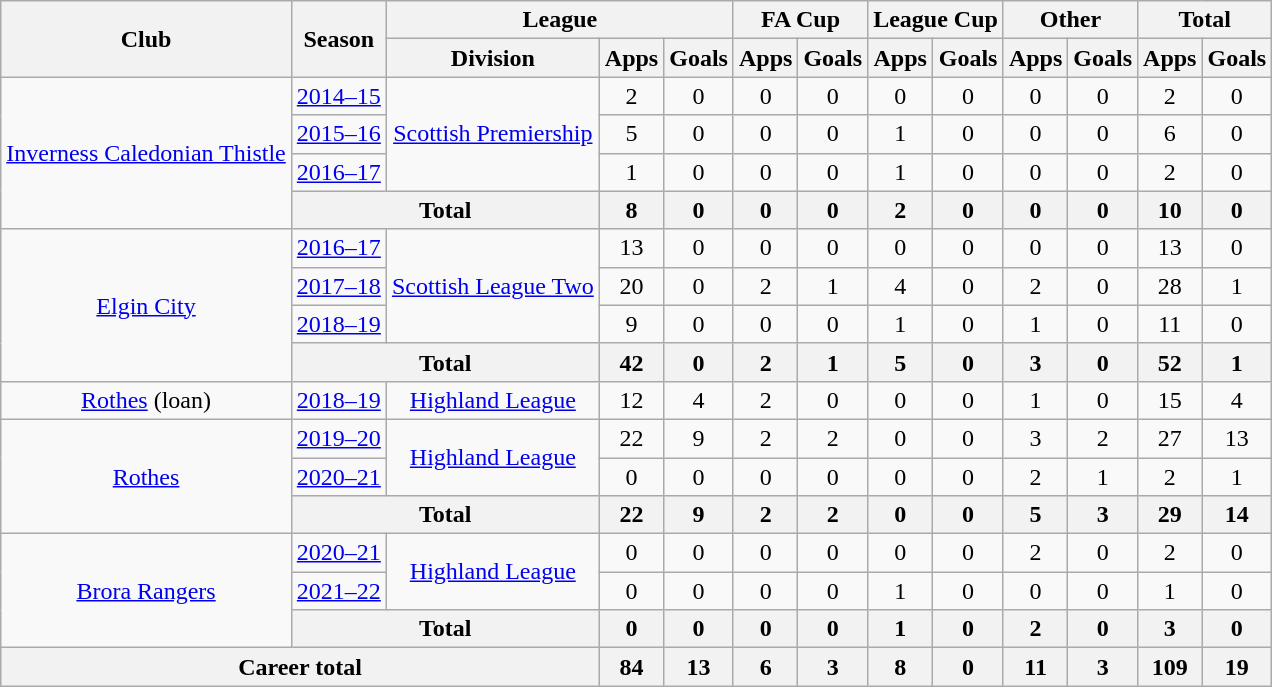<table class="wikitable" style="text-align: center;">
<tr>
<th rowspan="2">Club</th>
<th rowspan="2">Season</th>
<th colspan="3">League</th>
<th colspan="2">FA Cup</th>
<th colspan="2">League Cup</th>
<th colspan="2">Other</th>
<th colspan="2">Total</th>
</tr>
<tr>
<th>Division</th>
<th>Apps</th>
<th>Goals</th>
<th>Apps</th>
<th>Goals</th>
<th>Apps</th>
<th>Goals</th>
<th>Apps</th>
<th>Goals</th>
<th>Apps</th>
<th>Goals</th>
</tr>
<tr>
<td rowspan="4"><a href='#'>Inverness Caledonian Thistle</a></td>
<td><a href='#'>2014–15</a></td>
<td rowspan="3"><a href='#'>Scottish Premiership</a></td>
<td>2</td>
<td>0</td>
<td>0</td>
<td>0</td>
<td>0</td>
<td>0</td>
<td>0</td>
<td>0</td>
<td>2</td>
<td>0</td>
</tr>
<tr>
<td><a href='#'>2015–16</a></td>
<td>5</td>
<td>0</td>
<td>0</td>
<td>0</td>
<td>1</td>
<td>0</td>
<td>0</td>
<td>0</td>
<td>6</td>
<td>0</td>
</tr>
<tr>
<td><a href='#'>2016–17</a></td>
<td>1</td>
<td>0</td>
<td>0</td>
<td>0</td>
<td>1</td>
<td>0</td>
<td>0</td>
<td>0</td>
<td>2</td>
<td>0</td>
</tr>
<tr>
<th colspan="2">Total</th>
<th>8</th>
<th>0</th>
<th>0</th>
<th>0</th>
<th>2</th>
<th>0</th>
<th>0</th>
<th>0</th>
<th>10</th>
<th>0</th>
</tr>
<tr>
<td rowspan="4"><a href='#'>Elgin City</a></td>
<td><a href='#'>2016–17</a></td>
<td rowspan="3"><a href='#'>Scottish League Two</a></td>
<td>13</td>
<td>0</td>
<td>0</td>
<td>0</td>
<td>0</td>
<td>0</td>
<td>0</td>
<td>0</td>
<td>13</td>
<td>0</td>
</tr>
<tr>
<td><a href='#'>2017–18</a></td>
<td>20</td>
<td>0</td>
<td>2</td>
<td>1</td>
<td>4</td>
<td>0</td>
<td>2</td>
<td>0</td>
<td>28</td>
<td>1</td>
</tr>
<tr>
<td><a href='#'>2018–19</a></td>
<td>9</td>
<td>0</td>
<td>0</td>
<td>0</td>
<td>1</td>
<td>0</td>
<td>1</td>
<td>0</td>
<td>11</td>
<td>0</td>
</tr>
<tr>
<th colspan="2">Total</th>
<th>42</th>
<th>0</th>
<th>2</th>
<th>1</th>
<th>5</th>
<th>0</th>
<th>3</th>
<th>0</th>
<th>52</th>
<th>1</th>
</tr>
<tr>
<td><a href='#'>Rothes</a> (loan)</td>
<td><a href='#'>2018–19</a></td>
<td><a href='#'>Highland League</a></td>
<td>12</td>
<td>4</td>
<td>2</td>
<td>0</td>
<td>0</td>
<td>0</td>
<td>1</td>
<td>0</td>
<td>15</td>
<td>4</td>
</tr>
<tr>
<td rowspan="3"><a href='#'>Rothes</a></td>
<td><a href='#'>2019–20</a></td>
<td rowspan="2"><a href='#'>Highland League</a></td>
<td>22</td>
<td>9</td>
<td>2</td>
<td>2</td>
<td>0</td>
<td>0</td>
<td>3</td>
<td>2</td>
<td>27</td>
<td>13</td>
</tr>
<tr>
<td><a href='#'>2020–21</a></td>
<td>0</td>
<td>0</td>
<td>0</td>
<td>0</td>
<td>0</td>
<td>0</td>
<td>2</td>
<td>1</td>
<td>2</td>
<td>1</td>
</tr>
<tr>
<th colspan="2">Total</th>
<th>22</th>
<th>9</th>
<th>2</th>
<th>2</th>
<th>0</th>
<th>0</th>
<th>5</th>
<th>3</th>
<th>29</th>
<th>14</th>
</tr>
<tr>
<td rowspan="3"><a href='#'>Brora Rangers</a></td>
<td><a href='#'>2020–21</a></td>
<td rowspan="2"><a href='#'>Highland League</a></td>
<td>0</td>
<td>0</td>
<td>0</td>
<td>0</td>
<td>0</td>
<td>0</td>
<td>2</td>
<td>0</td>
<td>2</td>
<td>0</td>
</tr>
<tr>
<td><a href='#'>2021–22</a></td>
<td>0</td>
<td>0</td>
<td>0</td>
<td>0</td>
<td>1</td>
<td>0</td>
<td>0</td>
<td>0</td>
<td>1</td>
<td>0</td>
</tr>
<tr>
<th colspan="2">Total</th>
<th>0</th>
<th>0</th>
<th>0</th>
<th>0</th>
<th>1</th>
<th>0</th>
<th>2</th>
<th>0</th>
<th>3</th>
<th>0</th>
</tr>
<tr>
<th colspan="3">Career total</th>
<th>84</th>
<th>13</th>
<th>6</th>
<th>3</th>
<th>8</th>
<th>0</th>
<th>11</th>
<th>3</th>
<th>109</th>
<th>19</th>
</tr>
</table>
